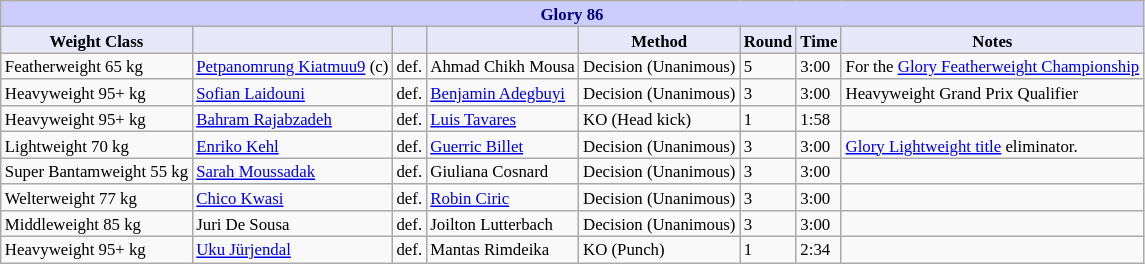<table class="wikitable" style="font-size: 70%;">
<tr>
<th colspan="8" style="background-color: #ccf; color: #000080; text-align: center;"><strong>Glory 86</strong></th>
</tr>
<tr>
<th colspan="1" style="background-color: #E6E8FA; color: #000000; text-align: center;">Weight Class</th>
<th colspan="1" style="background-color: #E6E8FA; color: #000000; text-align: center;"></th>
<th colspan="1" style="background-color: #E6E8FA; color: #000000; text-align: center;"></th>
<th colspan="1" style="background-color: #E6E8FA; color: #000000; text-align: center;"></th>
<th colspan="1" style="background-color: #E6E8FA; color: #000000; text-align: center;">Method</th>
<th colspan="1" style="background-color: #E6E8FA; color: #000000; text-align: center;">Round</th>
<th colspan="1" style="background-color: #E6E8FA; color: #000000; text-align: center;">Time</th>
<th colspan="1" style="background-color: #E6E8FA; color: #000000; text-align: center;">Notes</th>
</tr>
<tr>
<td>Featherweight 65 kg</td>
<td> <a href='#'>Petpanomrung Kiatmuu9</a> (c)</td>
<td align=center>def.</td>
<td> Ahmad Chikh Mousa</td>
<td>Decision (Unanimous)</td>
<td>5</td>
<td>3:00</td>
<td>For the <a href='#'>Glory Featherweight Championship</a></td>
</tr>
<tr>
<td>Heavyweight 95+ kg</td>
<td> <a href='#'>Sofian Laidouni</a></td>
<td align=center>def.</td>
<td> <a href='#'>Benjamin Adegbuyi</a></td>
<td>Decision (Unanimous)</td>
<td>3</td>
<td>3:00</td>
<td>Heavyweight Grand Prix Qualifier</td>
</tr>
<tr>
<td>Heavyweight 95+ kg</td>
<td> <a href='#'>Bahram Rajabzadeh</a></td>
<td align=center>def.</td>
<td> <a href='#'>Luis Tavares</a></td>
<td>KO (Head kick)</td>
<td>1</td>
<td>1:58</td>
<td></td>
</tr>
<tr>
<td>Lightweight 70 kg</td>
<td> <a href='#'>Enriko Kehl</a></td>
<td align=center>def.</td>
<td> <a href='#'>Guerric Billet</a></td>
<td>Decision (Unanimous)</td>
<td>3</td>
<td>3:00</td>
<td><a href='#'>Glory Lightweight title</a> eliminator.</td>
</tr>
<tr>
<td>Super Bantamweight 55 kg</td>
<td> <a href='#'>Sarah Moussadak</a></td>
<td align=center>def.</td>
<td> Giuliana Cosnard</td>
<td>Decision (Unanimous)</td>
<td>3</td>
<td>3:00</td>
<td></td>
</tr>
<tr>
<td>Welterweight 77 kg</td>
<td> <a href='#'>Chico Kwasi</a></td>
<td align=center>def.</td>
<td> <a href='#'>Robin Ciric</a></td>
<td>Decision (Unanimous)</td>
<td>3</td>
<td>3:00</td>
<td></td>
</tr>
<tr>
<td>Middleweight 85 kg</td>
<td> Juri De Sousa</td>
<td align=center>def.</td>
<td> Joilton Lutterbach</td>
<td>Decision (Unanimous)</td>
<td>3</td>
<td>3:00</td>
<td></td>
</tr>
<tr>
<td>Heavyweight 95+ kg</td>
<td> <a href='#'>Uku Jürjendal</a></td>
<td align=center>def.</td>
<td> Mantas Rimdeika</td>
<td>KO (Punch)</td>
<td>1</td>
<td>2:34</td>
<td></td>
</tr>
</table>
